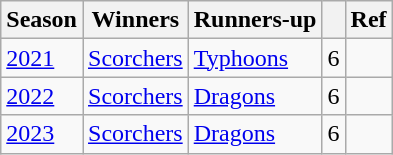<table class="wikitable">
<tr>
<th>Season</th>
<th>Winners</th>
<th>Runners-up</th>
<th></th>
<th>Ref</th>
</tr>
<tr>
<td><a href='#'>2021</a></td>
<td><a href='#'>Scorchers</a></td>
<td><a href='#'>Typhoons</a></td>
<td>6</td>
<td></td>
</tr>
<tr>
<td><a href='#'>2022</a></td>
<td><a href='#'>Scorchers</a></td>
<td><a href='#'>Dragons</a></td>
<td>6</td>
<td></td>
</tr>
<tr>
<td><a href='#'>2023</a></td>
<td><a href='#'>Scorchers</a></td>
<td><a href='#'>Dragons</a></td>
<td>6</td>
<td></td>
</tr>
</table>
